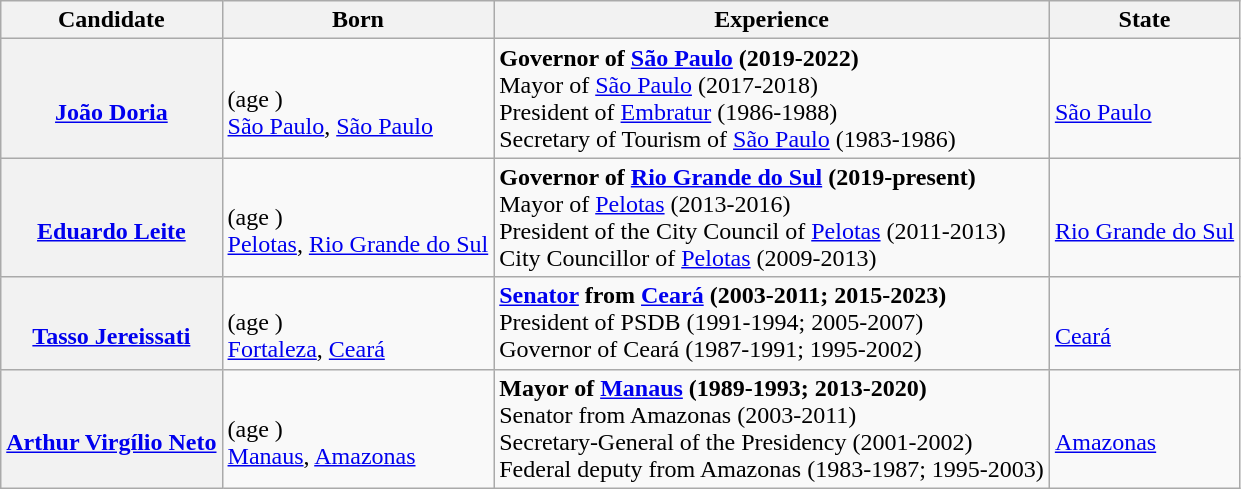<table class="wikitable">
<tr>
<th>Candidate</th>
<th>Born</th>
<th>Experience</th>
<th>State</th>
</tr>
<tr>
<th><br><a href='#'>João Doria</a></th>
<td> <br>(age )<br><a href='#'>São Paulo</a>, <a href='#'>São Paulo</a></td>
<td><strong>Governor of <a href='#'>São Paulo</a> (2019-2022)</strong><br>Mayor of <a href='#'>São Paulo</a> (2017-2018)<br>President of <a href='#'>Embratur</a> (1986-1988)<br>Secretary of Tourism of <a href='#'>São Paulo</a> (1983-1986)</td>
<td><br><a href='#'>São Paulo</a></td>
</tr>
<tr>
<th><br><a href='#'>Eduardo Leite</a></th>
<td> <br>(age )<br><a href='#'>Pelotas</a>, <a href='#'>Rio Grande do Sul</a></td>
<td><strong>Governor of <a href='#'>Rio Grande do Sul</a> (2019-present)</strong><br>Mayor of <a href='#'>Pelotas</a> (2013-2016)<br>President of the City Council of <a href='#'>Pelotas</a> (2011-2013)<br>City Councillor of <a href='#'>Pelotas</a> (2009-2013)</td>
<td><br><a href='#'>Rio Grande do Sul</a></td>
</tr>
<tr>
<th><br><a href='#'>Tasso Jereissati</a></th>
<td> <br>(age )<br><a href='#'>Fortaleza</a>, <a href='#'>Ceará</a></td>
<td><strong><a href='#'>Senator</a> from <a href='#'>Ceará</a> (2003-2011; 2015-2023)</strong><br>President of PSDB (1991-1994; 2005-2007)<br>Governor of Ceará (1987-1991; 1995-2002)</td>
<td><br><a href='#'>Ceará</a></td>
</tr>
<tr>
<th><br><a href='#'>Arthur Virgílio Neto</a></th>
<td> <br>(age )<br><a href='#'>Manaus</a>, <a href='#'>Amazonas</a></td>
<td><strong>Mayor of <a href='#'>Manaus</a> (1989-1993; 2013-2020)</strong><br>Senator from Amazonas (2003-2011)<br>Secretary-General of the Presidency (2001-2002)<br>Federal deputy from Amazonas (1983-1987; 1995-2003)</td>
<td><br><a href='#'>Amazonas</a></td>
</tr>
</table>
